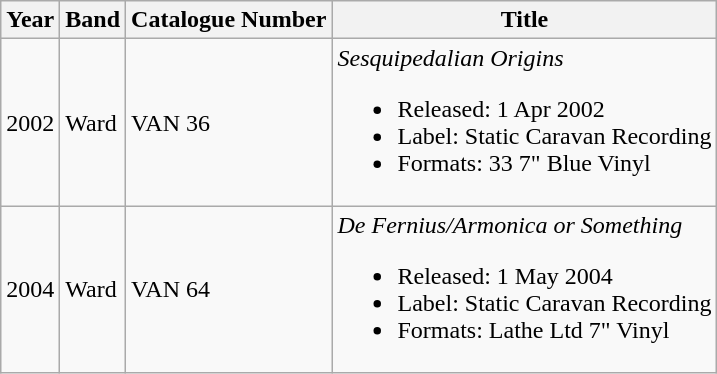<table class="wikitable">
<tr>
<th rowspan="1">Year</th>
<th>Band</th>
<th>Catalogue Number</th>
<th rowspan="1">Title</th>
</tr>
<tr>
<td>2002</td>
<td>Ward</td>
<td>VAN 36</td>
<td><em>Sesquipedalian Origins</em><br><ul><li>Released: 1 Apr 2002</li><li>Label: Static Caravan Recording</li><li>Formats: 33 7" Blue Vinyl</li></ul></td>
</tr>
<tr>
<td>2004</td>
<td>Ward</td>
<td>VAN 64</td>
<td><em>De Fernius/Armonica or Something</em><br><ul><li>Released: 1 May 2004</li><li>Label: Static Caravan Recording</li><li>Formats: Lathe Ltd 7" Vinyl</li></ul></td>
</tr>
</table>
